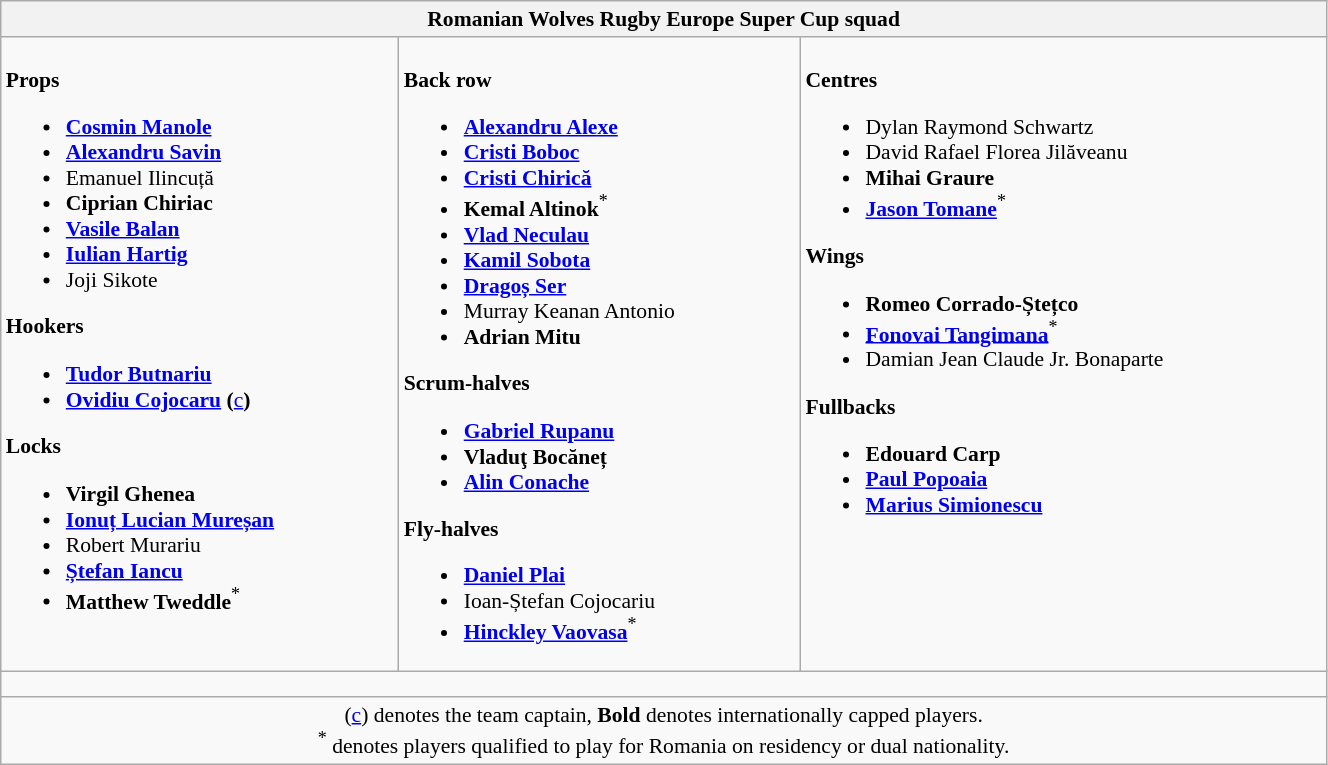<table class="wikitable" style="text-align:left; font-size:90%; width:70%">
<tr>
<th colspan="100%">Romanian Wolves Rugby Europe Super Cup squad</th>
</tr>
<tr valign="top">
<td><br><strong>Props</strong><ul><li> <strong><a href='#'>Cosmin Manole</a></strong></li><li> <strong><a href='#'>Alexandru Savin</a></strong></li><li> Emanuel Ilincuță</li><li> <strong>Ciprian Chiriac</strong></li><li> <strong><a href='#'>Vasile Balan</a></strong></li><li> <strong><a href='#'>Iulian Hartig</a></strong></li><li> Joji Sikote</li></ul><strong>Hookers</strong><ul><li> <strong><a href='#'>Tudor Butnariu</a></strong></li><li> <strong><a href='#'>Ovidiu Cojocaru</a></strong> <strong>(</strong><a href='#'>c</a><strong>)</strong></li></ul><strong>Locks</strong><ul><li> <strong>Virgil Ghenea</strong></li><li> <strong><a href='#'>Ionuț Lucian Mureșan</a></strong></li><li> Robert Murariu</li><li> <strong><a href='#'>Ștefan Iancu</a></strong></li><li> <strong>Matthew Tweddle</strong><sup>*</sup></li></ul></td>
<td><br><strong>Back row</strong><ul><li> <strong><a href='#'>Alexandru Alexe</a></strong></li><li> <strong><a href='#'>Cristi Boboc</a></strong></li><li> <strong><a href='#'>Cristi Chirică</a></strong></li><li> <strong>Kemal Altinok</strong><sup>*</sup></li><li> <strong><a href='#'>Vlad Neculau</a></strong></li><li> <strong><a href='#'>Kamil Sobota</a></strong></li><li> <strong><a href='#'>Dragoș Ser</a></strong></li><li> Murray Keanan Antonio</li><li> <strong>Adrian Mitu</strong></li></ul><strong>Scrum-halves</strong><ul><li> <strong><a href='#'>Gabriel Rupanu</a></strong></li><li> <strong>Vladuţ Bocăneț</strong></li><li> <strong><a href='#'>Alin Conache</a></strong></li></ul><strong>Fly-halves</strong><ul><li> <strong><a href='#'>Daniel Plai</a></strong></li><li> Ioan-Ștefan Cojocariu</li><li> <strong><a href='#'>Hinckley Vaovasa</a></strong><sup>*</sup></li></ul></td>
<td><br><strong>Centres</strong><ul><li> Dylan Raymond Schwartz</li><li> David Rafael Florea Jilăveanu</li><li> <strong>Mihai Graure</strong></li><li> <strong><a href='#'>Jason Tomane</a></strong><sup>*</sup></li></ul><strong>Wings</strong><ul><li> <strong>Romeo Corrado-Ștețco</strong></li><li> <strong><a href='#'>Fonovai Tangimana</a></strong><sup>*</sup></li><li> Damian Jean Claude Jr. Bonaparte</li></ul><strong>Fullbacks</strong><ul><li> <strong>Edouard Carp</strong></li><li> <strong><a href='#'>Paul Popoaia</a></strong></li><li> <strong><a href='#'>Marius Simionescu</a></strong></li></ul></td>
</tr>
<tr>
<td colspan="100%" style="height: 10px;"></td>
</tr>
<tr>
<td colspan="100%" style="text-align:center;">(<a href='#'>c</a>) denotes the team captain, <strong>Bold</strong> denotes internationally capped players. <br> <sup>*</sup> denotes players qualified to play for Romania on residency or dual nationality.</td>
</tr>
</table>
